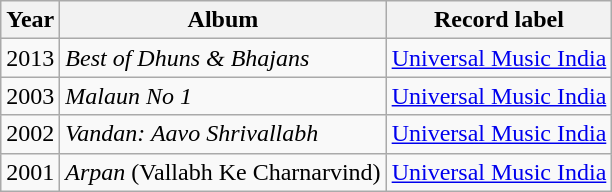<table class="wikitable sortable">
<tr>
<th>Year</th>
<th>Album</th>
<th>Record label</th>
</tr>
<tr>
<td>2013</td>
<td><em>Best of Dhuns & Bhajans</em></td>
<td><a href='#'>Universal Music India</a></td>
</tr>
<tr>
<td>2003</td>
<td><em>Malaun No 1</em></td>
<td><a href='#'>Universal Music India</a></td>
</tr>
<tr>
<td>2002</td>
<td><em>Vandan: Aavo Shrivallabh</em></td>
<td><a href='#'>Universal Music India</a></td>
</tr>
<tr>
<td>2001</td>
<td><em>Arpan</em> (Vallabh Ke Charnarvind)</td>
<td><a href='#'>Universal Music India</a></td>
</tr>
</table>
